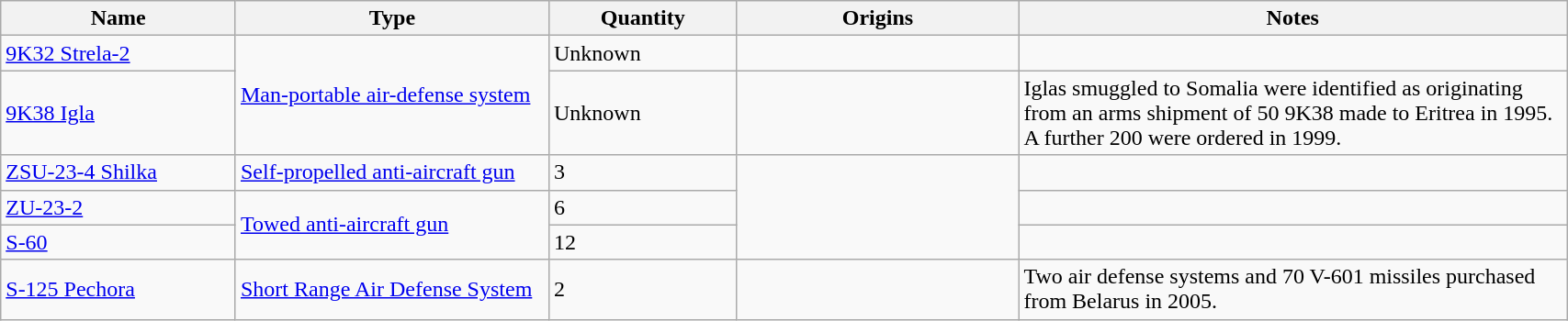<table class="wikitable" style="width:90%;">
<tr>
<th style="width:15%;">Name</th>
<th style="width:20%;">Type</th>
<th style="width:12%;">Quantity</th>
<th style="width:18%;">Origins</th>
<th>Notes</th>
</tr>
<tr>
<td><a href='#'>9K32 Strela-2</a></td>
<td rowspan="2"><a href='#'>Man-portable air-defense system</a></td>
<td>Unknown</td>
<td></td>
<td></td>
</tr>
<tr>
<td><a href='#'>9K38 Igla</a></td>
<td>Unknown</td>
<td></td>
<td>Iglas smuggled to Somalia were identified as originating from an arms shipment of 50 9K38 made to Eritrea in 1995. A further 200 were ordered in 1999.</td>
</tr>
<tr>
<td><a href='#'>ZSU-23-4 Shilka</a></td>
<td><a href='#'>Self-propelled anti-aircraft gun</a></td>
<td>3</td>
<td rowspan="3"></td>
<td></td>
</tr>
<tr>
<td><a href='#'>ZU-23-2</a></td>
<td rowspan="2"><a href='#'>Towed anti-aircraft gun</a></td>
<td>6</td>
<td></td>
</tr>
<tr>
<td><a href='#'>S-60</a></td>
<td>12</td>
<td></td>
</tr>
<tr>
<td><a href='#'>S-125 Pechora</a></td>
<td><a href='#'>Short Range Air Defense System</a></td>
<td>2</td>
<td></td>
<td>Two air defense systems and 70 V-601 missiles purchased from Belarus in 2005.</td>
</tr>
</table>
